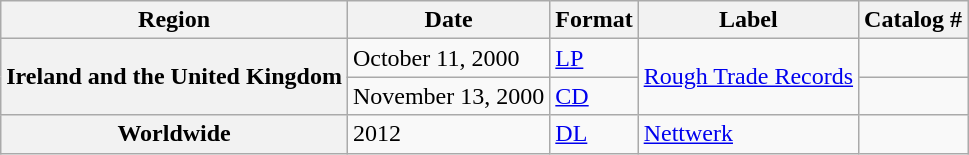<table class="wikitable plainrowheaders">
<tr>
<th scope="col">Region</th>
<th scope="col">Date</th>
<th scope="col">Format</th>
<th scope="col">Label</th>
<th scope="col">Catalog #</th>
</tr>
<tr>
<th scope="row" rowspan="2">Ireland and the United Kingdom</th>
<td>October 11, 2000</td>
<td><a href='#'>LP</a></td>
<td rowspan="2"><a href='#'>Rough Trade Records</a></td>
<td style="text-align:center;"></td>
</tr>
<tr>
<td>November 13, 2000</td>
<td><a href='#'>CD</a></td>
<td style="text-align:center;"></td>
</tr>
<tr>
<th scope="row">Worldwide</th>
<td>2012</td>
<td><a href='#'>DL</a></td>
<td><a href='#'>Nettwerk</a></td>
<td style="text-align:center;"></td>
</tr>
</table>
